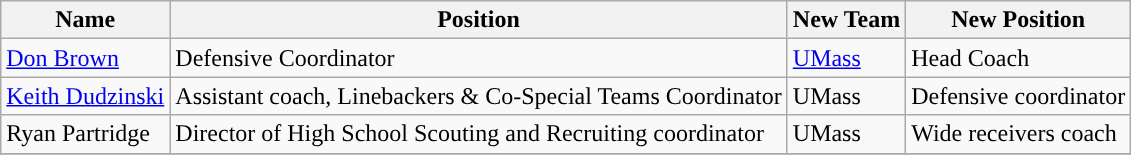<table class="wikitable">
<tr>
<th style="text-align:center; ">Name</th>
<th style="text-align:center; ">Position</th>
<th style="text-align:center; ">New Team</th>
<th style="text-align:center; ">New Position</th>
</tr>
<tr>
<td><a href='#'>Don Brown</a></td>
<td>Defensive Coordinator</td>
<td><a href='#'>UMass</a></td>
<td>Head Coach</td>
</tr>
<tr>
<td><a href='#'>Keith Dudzinski</a></td>
<td>Assistant coach, Linebackers & Co-Special Teams Coordinator</td>
<td>UMass</td>
<td>Defensive coordinator</td>
</tr>
<tr>
<td>Ryan Partridge</td>
<td>Director of High School Scouting and Recruiting coordinator</td>
<td>UMass</td>
<td>Wide receivers coach</td>
</tr>
<tr>
</tr>
</table>
